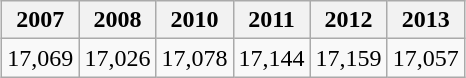<table class="wikitable" style="margin-left: auto; margin-right: auto; border: none;">
<tr>
<th>2007</th>
<th>2008</th>
<th>2010</th>
<th>2011</th>
<th>2012</th>
<th>2013</th>
</tr>
<tr>
<td>17,069</td>
<td>17,026</td>
<td>17,078</td>
<td>17,144</td>
<td>17,159</td>
<td>17,057</td>
</tr>
</table>
